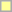<table class=wikitable style="font-size: 95%">
<tr>
<td bgcolor=ffff99></td>
</tr>
</table>
